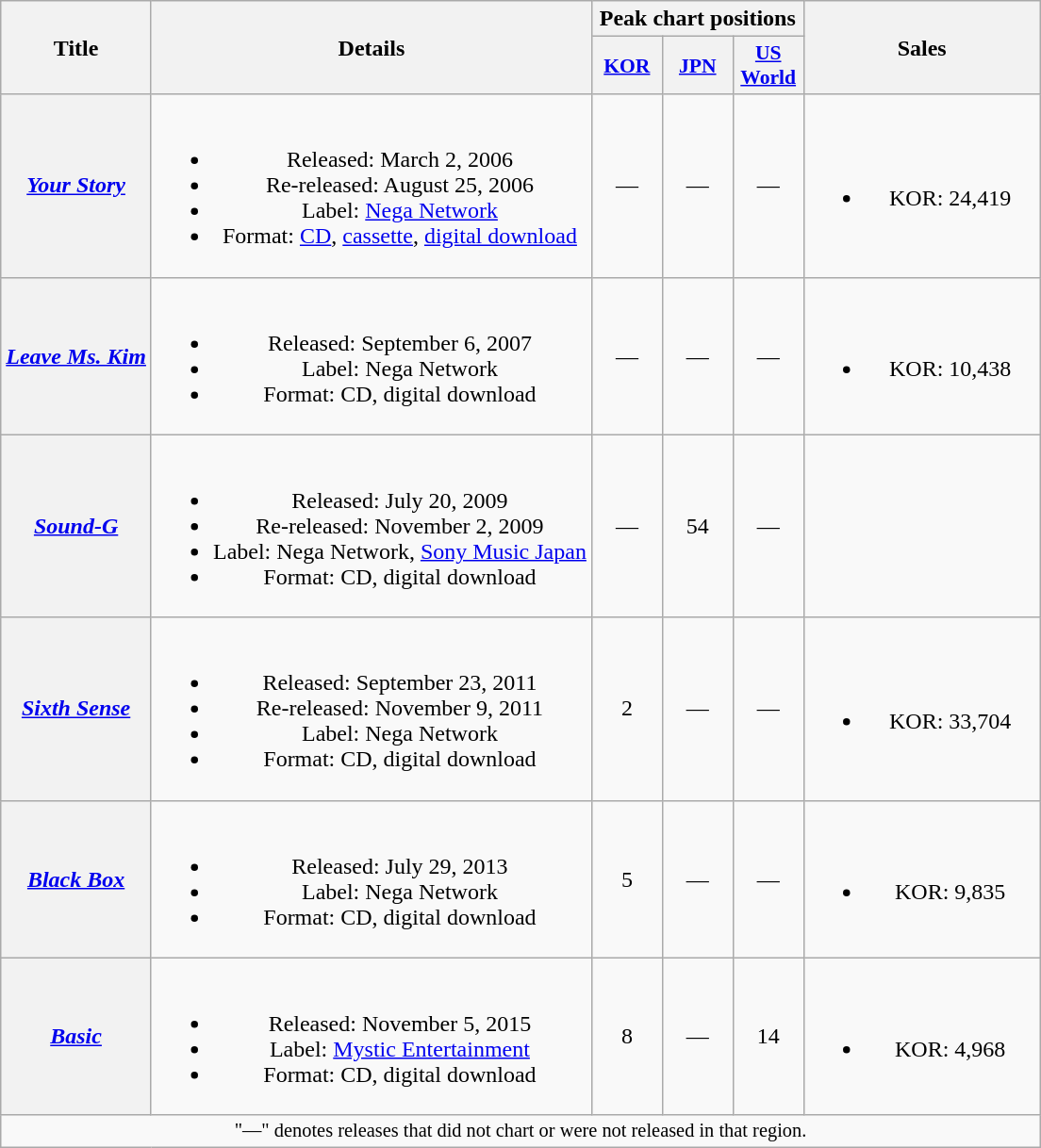<table class="wikitable plainrowheaders" style="text-align:center;">
<tr>
<th rowspan="2">Title</th>
<th rowspan="2">Details</th>
<th colspan="3">Peak chart positions</th>
<th rowspan="2" style="width:10em;">Sales</th>
</tr>
<tr>
<th scope="col" style="width:3em;font-size:90%;"><a href='#'>KOR</a><br></th>
<th scope="col" style="width:3em;font-size:90%;"><a href='#'>JPN</a><br></th>
<th scope="col" style="width:3em;font-size:90%;"><a href='#'>US World</a><br></th>
</tr>
<tr>
<th scope="row"><em><a href='#'>Your Story</a></em></th>
<td><br><ul><li>Released: March 2, 2006</li><li>Re-released: August 25, 2006</li><li>Label: <a href='#'>Nega Network</a></li><li>Format: <a href='#'>CD</a>, <a href='#'>cassette</a>, <a href='#'>digital download</a></li></ul></td>
<td>—</td>
<td>—</td>
<td>—</td>
<td><br><ul><li>KOR: 24,419</li></ul></td>
</tr>
<tr>
<th scope="row"><em><a href='#'>Leave Ms. Kim</a></em></th>
<td><br><ul><li>Released: September 6, 2007</li><li>Label: Nega Network</li><li>Format: CD, digital download</li></ul></td>
<td>—</td>
<td>—</td>
<td>—</td>
<td><br><ul><li>KOR: 10,438</li></ul></td>
</tr>
<tr>
<th scope="row"><em><a href='#'>Sound-G</a></em></th>
<td><br><ul><li>Released: July 20, 2009</li><li>Re-released: November 2, 2009</li><li>Label: Nega Network, <a href='#'>Sony Music Japan</a></li><li>Format: CD, digital download</li></ul></td>
<td>—</td>
<td>54</td>
<td>—</td>
<td></td>
</tr>
<tr>
<th scope="row"><em><a href='#'>Sixth Sense</a></em></th>
<td><br><ul><li>Released: September 23, 2011</li><li>Re-released: November 9, 2011</li><li>Label: Nega Network</li><li>Format: CD, digital download</li></ul></td>
<td>2</td>
<td>—</td>
<td>—</td>
<td><br><ul><li>KOR: 33,704</li></ul></td>
</tr>
<tr>
<th scope="row"><em><a href='#'>Black Box</a></em></th>
<td><br><ul><li>Released: July 29, 2013</li><li>Label: Nega Network</li><li>Format: CD, digital download</li></ul></td>
<td>5</td>
<td>—</td>
<td>—</td>
<td><br><ul><li>KOR: 9,835</li></ul></td>
</tr>
<tr>
<th scope="row"><em><a href='#'>Basic</a></em></th>
<td><br><ul><li>Released: November 5, 2015</li><li>Label: <a href='#'>Mystic Entertainment</a></li><li>Format: CD, digital download</li></ul></td>
<td>8</td>
<td>—</td>
<td>14</td>
<td><br><ul><li>KOR: 4,968</li></ul></td>
</tr>
<tr>
<td colspan="6" style="font-size:85%;">"—" denotes releases that did not chart or were not released in that region.</td>
</tr>
</table>
